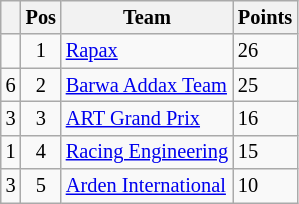<table class="wikitable" style="font-size:85%;">
<tr>
<th></th>
<th>Pos</th>
<th>Team</th>
<th>Points</th>
</tr>
<tr>
<td></td>
<td align="center">1</td>
<td> <a href='#'>Rapax</a></td>
<td>26</td>
</tr>
<tr>
<td> 6</td>
<td align="center">2</td>
<td> <a href='#'>Barwa Addax Team</a></td>
<td>25</td>
</tr>
<tr>
<td> 3</td>
<td align="center">3</td>
<td> <a href='#'>ART Grand Prix</a></td>
<td>16</td>
</tr>
<tr>
<td> 1</td>
<td align="center">4</td>
<td> <a href='#'>Racing Engineering</a></td>
<td>15</td>
</tr>
<tr>
<td> 3</td>
<td align="center">5</td>
<td> <a href='#'>Arden International</a></td>
<td>10</td>
</tr>
</table>
